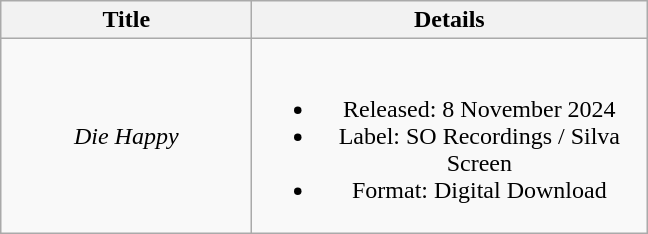<table class="wikitable plainrowheaders" style="text-align:center;">
<tr>
<th scope="col" style="width:10em;">Title</th>
<th scope="col" style="width:16em;">Details</th>
</tr>
<tr>
<td><em>Die Happy</em></td>
<td><br><ul><li>Released: 8 November 2024</li><li>Label: SO Recordings / Silva Screen</li><li>Format: Digital Download</li></ul></td>
</tr>
</table>
